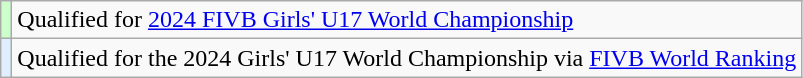<table class="wikitable">
<tr>
<td style="background:#cfc;"></td>
<td>Qualified for <a href='#'>2024 FIVB Girls' U17 World Championship</a></td>
</tr>
<tr>
<td style="background:#dfefff"></td>
<td>Qualified for the 2024 Girls' U17 World Championship via <a href='#'>FIVB World Ranking</a></td>
</tr>
</table>
